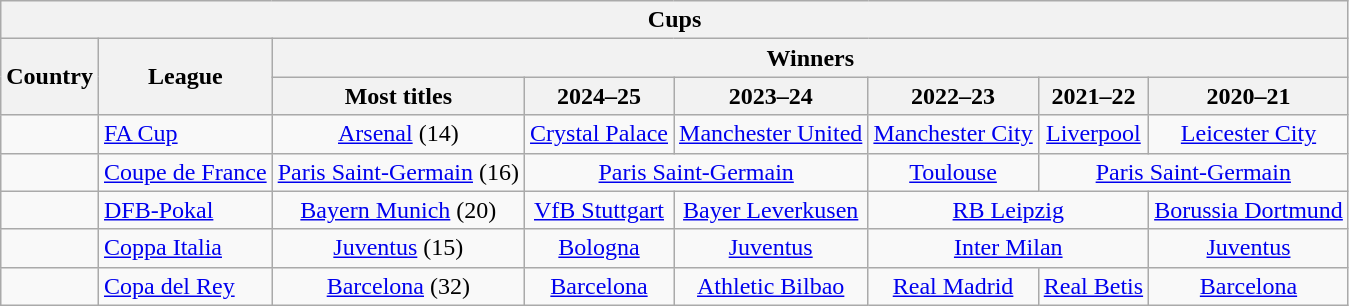<table class="wikitable" style="text-align:center">
<tr>
<th colspan="10">Cups</th>
</tr>
<tr>
<th rowspan="2">Country</th>
<th rowspan="2">League</th>
<th colspan="6">Winners</th>
</tr>
<tr>
<th>Most titles</th>
<th>2024–25</th>
<th>2023–24</th>
<th>2022–23</th>
<th>2021–22</th>
<th>2020–21</th>
</tr>
<tr>
<td style="text-align:left"></td>
<td style="text-align:left"><a href='#'>FA Cup</a></td>
<td><a href='#'>Arsenal</a> (14)</td>
<td><a href='#'>Crystal Palace</a></td>
<td><a href='#'>Manchester United</a></td>
<td><a href='#'>Manchester City</a></td>
<td><a href='#'>Liverpool</a></td>
<td><a href='#'>Leicester City</a></td>
</tr>
<tr>
<td style="text-align:left"></td>
<td style="text-align:left"><a href='#'>Coupe de France</a></td>
<td><a href='#'>Paris Saint-Germain</a> (16)</td>
<td colspan="2"><a href='#'>Paris Saint-Germain</a></td>
<td><a href='#'>Toulouse</a></td>
<td colspan="2"><a href='#'>Paris Saint-Germain</a></td>
</tr>
<tr>
<td style="text-align:left"></td>
<td style="text-align:left"><a href='#'>DFB-Pokal</a></td>
<td><a href='#'>Bayern Munich</a> (20)</td>
<td><a href='#'>VfB Stuttgart</a></td>
<td><a href='#'>Bayer Leverkusen</a></td>
<td colspan="2"><a href='#'>RB Leipzig</a></td>
<td><a href='#'>Borussia Dortmund</a></td>
</tr>
<tr>
<td style="text-align:left"></td>
<td style="text-align:left"><a href='#'>Coppa Italia</a></td>
<td><a href='#'>Juventus</a> (15)</td>
<td><a href='#'>Bologna</a></td>
<td><a href='#'>Juventus</a></td>
<td colspan="2"><a href='#'>Inter Milan</a></td>
<td><a href='#'>Juventus</a></td>
</tr>
<tr>
<td style="text-align:left"></td>
<td style="text-align:left"><a href='#'>Copa del Rey</a></td>
<td><a href='#'>Barcelona</a> (32)</td>
<td><a href='#'>Barcelona</a></td>
<td><a href='#'>Athletic Bilbao</a></td>
<td><a href='#'>Real Madrid</a></td>
<td><a href='#'>Real Betis</a></td>
<td><a href='#'>Barcelona</a></td>
</tr>
</table>
